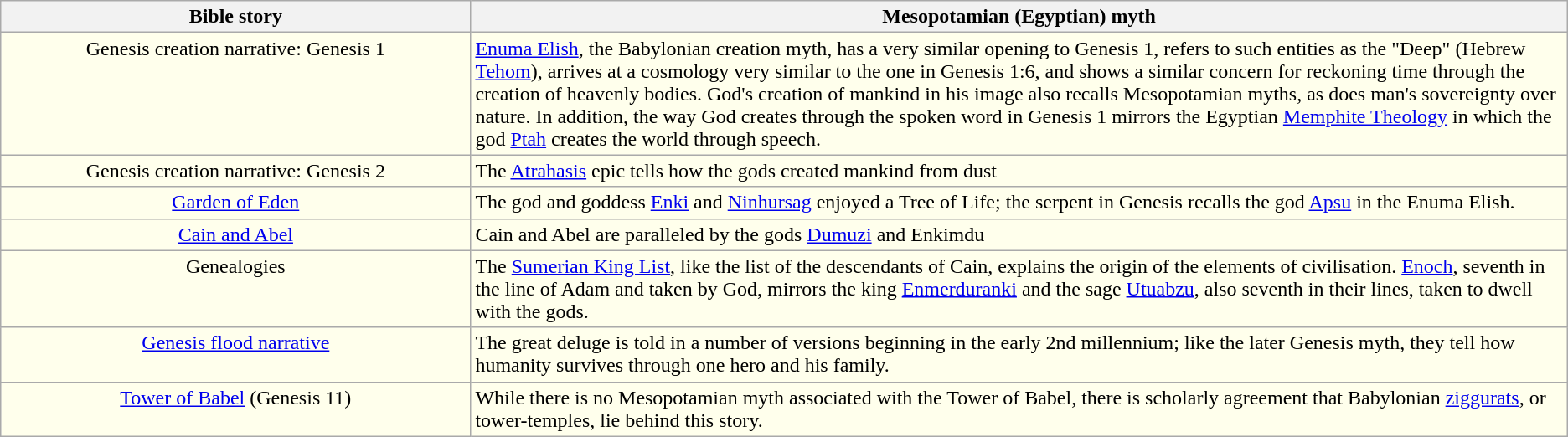<table class="wikitable" style="align: center;">
<tr>
<th style="width:30%;">Bible story<br></th>
<th style="width:70%;">Mesopotamian (Egyptian) myth<br></th>
</tr>
<tr style="text-align:center; background:#ffffec; vertical-align:top;">
<td style="text-align:center;">Genesis creation narrative: Genesis 1</td>
<td style="text-align:left;"><a href='#'>Enuma Elish</a>, the Babylonian creation myth, has a very similar opening to Genesis 1, refers to such entities as the "Deep" (Hebrew <a href='#'>Tehom</a>), arrives at a cosmology very similar to the one in Genesis 1:6, and shows a similar concern for reckoning time through the creation of heavenly bodies. God's creation of mankind in his image also recalls Mesopotamian myths, as does man's sovereignty over nature. In addition, the way God creates through the spoken word in Genesis 1 mirrors the Egyptian <a href='#'>Memphite Theology</a> in which the god <a href='#'>Ptah</a> creates the world through speech.</td>
</tr>
<tr style="text-align:center; background:#ffffec; vertical-align:top;">
<td style="text-align:center;">Genesis creation narrative: Genesis 2</td>
<td style="text-align:left;">The <a href='#'>Atrahasis</a> epic tells how the gods created mankind from dust</td>
</tr>
<tr style="text-align:center; background:#ffffec; vertical-align:top;">
<td style="text-align:center;"><a href='#'>Garden of Eden</a></td>
<td style="text-align:left;">The god and goddess <a href='#'>Enki</a> and <a href='#'>Ninhursag</a> enjoyed a Tree of Life; the serpent in Genesis recalls the god <a href='#'>Apsu</a> in the Enuma Elish.</td>
</tr>
<tr style="text-align:center; background:#ffffec; vertical-align:top;">
<td style="text-align:center;"><a href='#'>Cain and Abel</a></td>
<td style="text-align:left;">Cain and Abel are paralleled by the gods <a href='#'>Dumuzi</a> and Enkimdu</td>
</tr>
<tr style="text-align:center; background:#ffffec; vertical-align:top;">
<td style="text-align:center;">Genealogies</td>
<td style="text-align:left;">The <a href='#'>Sumerian King List</a>, like the list of the descendants of Cain, explains the origin of the elements of civilisation. <a href='#'>Enoch</a>, seventh in the line of Adam and taken by God, mirrors the king <a href='#'>Enmerduranki</a> and the sage <a href='#'>Utuabzu</a>, also seventh in their lines, taken to dwell with the gods.</td>
</tr>
<tr style="text-align:center; background:#ffffec; vertical-align:top;">
<td style="text-align:center;"><a href='#'>Genesis flood narrative</a></td>
<td style="text-align:left;">The great deluge is told in a number of versions beginning in the early 2nd millennium; like the later Genesis myth, they tell how humanity survives through one hero and his family.</td>
</tr>
<tr style="text-align:center; background:#ffffec; vertical-align:top;">
<td style="text-align:center;"><a href='#'>Tower of Babel</a> (Genesis 11)</td>
<td style="text-align:left;">While there is no Mesopotamian myth associated with the Tower of Babel, there is scholarly agreement that Babylonian <a href='#'>ziggurats</a>, or tower-temples, lie behind this story.</td>
</tr>
</table>
